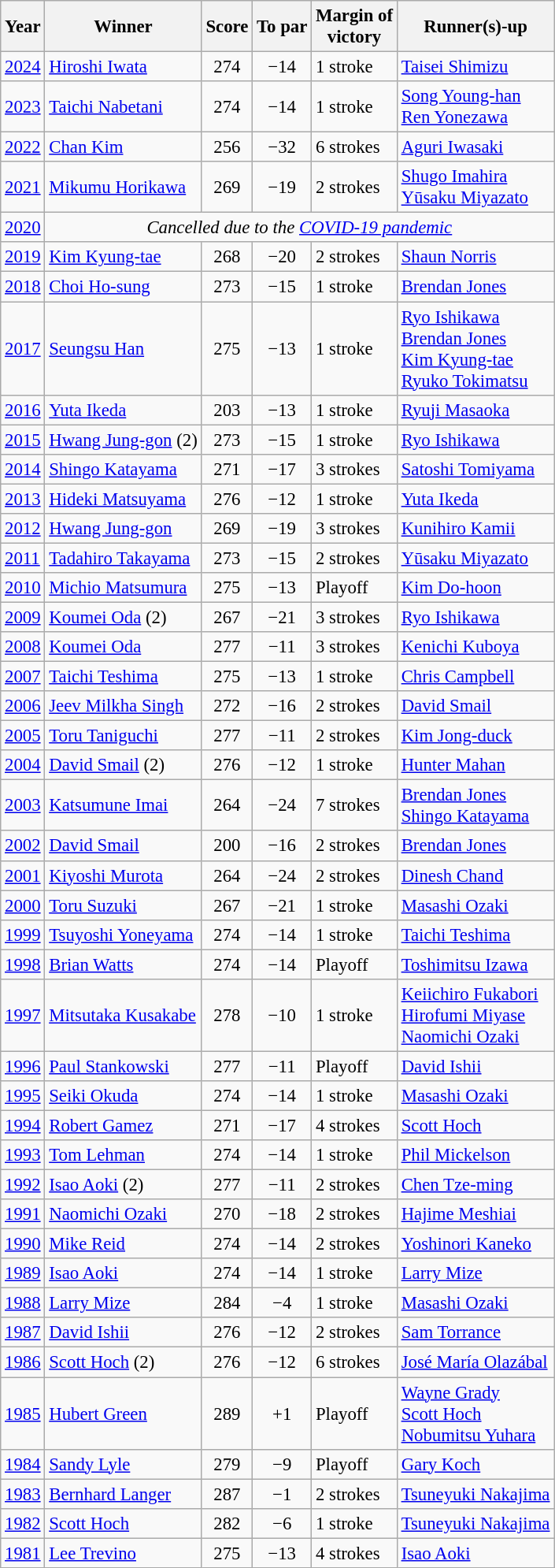<table class=wikitable style="font-size:95%">
<tr>
<th>Year</th>
<th>Winner</th>
<th>Score</th>
<th>To par</th>
<th>Margin of<br>victory</th>
<th>Runner(s)-up</th>
</tr>
<tr>
<td><a href='#'>2024</a></td>
<td> <a href='#'>Hiroshi Iwata</a></td>
<td align=center>274</td>
<td align=center>−14</td>
<td>1 stroke</td>
<td> <a href='#'>Taisei Shimizu</a></td>
</tr>
<tr>
<td><a href='#'>2023</a></td>
<td> <a href='#'>Taichi Nabetani</a></td>
<td align=center>274</td>
<td align=center>−14</td>
<td>1 stroke</td>
<td> <a href='#'>Song Young-han</a><br> <a href='#'>Ren Yonezawa</a></td>
</tr>
<tr>
<td><a href='#'>2022</a></td>
<td> <a href='#'>Chan Kim</a></td>
<td align=center>256</td>
<td align=center>−32</td>
<td>6 strokes</td>
<td> <a href='#'>Aguri Iwasaki</a></td>
</tr>
<tr>
<td><a href='#'>2021</a></td>
<td> <a href='#'>Mikumu Horikawa</a></td>
<td align=center>269</td>
<td align=center>−19</td>
<td>2 strokes</td>
<td> <a href='#'>Shugo Imahira</a><br> <a href='#'>Yūsaku Miyazato</a></td>
</tr>
<tr>
<td><a href='#'>2020</a></td>
<td colspan=5 align=center><em>Cancelled due to the <a href='#'>COVID-19 pandemic</a></em></td>
</tr>
<tr>
<td><a href='#'>2019</a></td>
<td> <a href='#'>Kim Kyung-tae</a></td>
<td align=center>268</td>
<td align=center>−20</td>
<td>2 strokes</td>
<td> <a href='#'>Shaun Norris</a></td>
</tr>
<tr>
<td><a href='#'>2018</a></td>
<td> <a href='#'>Choi Ho-sung</a></td>
<td align=center>273</td>
<td align=center>−15</td>
<td>1 stroke</td>
<td> <a href='#'>Brendan Jones</a></td>
</tr>
<tr>
<td><a href='#'>2017</a></td>
<td> <a href='#'>Seungsu Han</a></td>
<td align=center>275</td>
<td align=center>−13</td>
<td>1 stroke</td>
<td> <a href='#'>Ryo Ishikawa</a><br> <a href='#'>Brendan Jones</a><br> <a href='#'>Kim Kyung-tae</a><br> <a href='#'>Ryuko Tokimatsu</a></td>
</tr>
<tr>
<td><a href='#'>2016</a></td>
<td> <a href='#'>Yuta Ikeda</a></td>
<td align=center>203</td>
<td align=center>−13</td>
<td>1 stroke</td>
<td> <a href='#'>Ryuji Masaoka</a></td>
</tr>
<tr>
<td><a href='#'>2015</a></td>
<td> <a href='#'>Hwang Jung-gon</a> (2)</td>
<td align=center>273</td>
<td align=center>−15</td>
<td>1 stroke</td>
<td> <a href='#'>Ryo Ishikawa</a></td>
</tr>
<tr>
<td><a href='#'>2014</a></td>
<td> <a href='#'>Shingo Katayama</a></td>
<td align=center>271</td>
<td align=center>−17</td>
<td>3 strokes</td>
<td> <a href='#'>Satoshi Tomiyama</a></td>
</tr>
<tr>
<td><a href='#'>2013</a></td>
<td> <a href='#'>Hideki Matsuyama</a></td>
<td align=center>276</td>
<td align=center>−12</td>
<td>1 stroke</td>
<td> <a href='#'>Yuta Ikeda</a></td>
</tr>
<tr>
<td><a href='#'>2012</a></td>
<td> <a href='#'>Hwang Jung-gon</a></td>
<td align=center>269</td>
<td align=center>−19</td>
<td>3 strokes</td>
<td> <a href='#'>Kunihiro Kamii</a></td>
</tr>
<tr>
<td><a href='#'>2011</a></td>
<td> <a href='#'>Tadahiro Takayama</a></td>
<td align=center>273</td>
<td align=center>−15</td>
<td>2 strokes</td>
<td> <a href='#'>Yūsaku Miyazato</a></td>
</tr>
<tr>
<td><a href='#'>2010</a></td>
<td> <a href='#'>Michio Matsumura</a></td>
<td align=center>275</td>
<td align=center>−13</td>
<td>Playoff</td>
<td> <a href='#'>Kim Do-hoon</a></td>
</tr>
<tr>
<td><a href='#'>2009</a></td>
<td> <a href='#'>Koumei Oda</a> (2)</td>
<td align=center>267</td>
<td align=center>−21</td>
<td>3 strokes</td>
<td> <a href='#'>Ryo Ishikawa</a></td>
</tr>
<tr>
<td><a href='#'>2008</a></td>
<td> <a href='#'>Koumei Oda</a></td>
<td align=center>277</td>
<td align=center>−11</td>
<td>3 strokes</td>
<td> <a href='#'>Kenichi Kuboya</a></td>
</tr>
<tr>
<td><a href='#'>2007</a></td>
<td> <a href='#'>Taichi Teshima</a></td>
<td align=center>275</td>
<td align=center>−13</td>
<td>1 stroke</td>
<td> <a href='#'>Chris Campbell</a></td>
</tr>
<tr>
<td><a href='#'>2006</a></td>
<td> <a href='#'>Jeev Milkha Singh</a></td>
<td align=center>272</td>
<td align=center>−16</td>
<td>2 strokes</td>
<td> <a href='#'>David Smail</a></td>
</tr>
<tr>
<td><a href='#'>2005</a></td>
<td> <a href='#'>Toru Taniguchi</a></td>
<td align=center>277</td>
<td align=center>−11</td>
<td>2 strokes</td>
<td> <a href='#'>Kim Jong-duck</a></td>
</tr>
<tr>
<td><a href='#'>2004</a></td>
<td> <a href='#'>David Smail</a> (2)</td>
<td align=center>276</td>
<td align=center>−12</td>
<td>1 stroke</td>
<td> <a href='#'>Hunter Mahan</a></td>
</tr>
<tr>
<td><a href='#'>2003</a></td>
<td> <a href='#'>Katsumune Imai</a></td>
<td align=center>264</td>
<td align=center>−24</td>
<td>7 strokes</td>
<td> <a href='#'>Brendan Jones</a><br> <a href='#'>Shingo Katayama</a></td>
</tr>
<tr>
<td><a href='#'>2002</a></td>
<td> <a href='#'>David Smail</a></td>
<td align=center>200</td>
<td align=center>−16</td>
<td>2 strokes</td>
<td> <a href='#'>Brendan Jones</a></td>
</tr>
<tr>
<td><a href='#'>2001</a></td>
<td> <a href='#'>Kiyoshi Murota</a></td>
<td align=center>264</td>
<td align=center>−24</td>
<td>2 strokes</td>
<td> <a href='#'>Dinesh Chand</a></td>
</tr>
<tr>
<td><a href='#'>2000</a></td>
<td> <a href='#'>Toru Suzuki</a></td>
<td align=center>267</td>
<td align=center>−21</td>
<td>1 stroke</td>
<td> <a href='#'>Masashi Ozaki</a></td>
</tr>
<tr>
<td><a href='#'>1999</a></td>
<td> <a href='#'>Tsuyoshi Yoneyama</a></td>
<td align=center>274</td>
<td align=center>−14</td>
<td>1 stroke</td>
<td> <a href='#'>Taichi Teshima</a></td>
</tr>
<tr>
<td><a href='#'>1998</a></td>
<td> <a href='#'>Brian Watts</a></td>
<td align=center>274</td>
<td align=center>−14</td>
<td>Playoff</td>
<td> <a href='#'>Toshimitsu Izawa</a></td>
</tr>
<tr>
<td><a href='#'>1997</a></td>
<td> <a href='#'>Mitsutaka Kusakabe</a></td>
<td align=center>278</td>
<td align=center>−10</td>
<td>1 stroke</td>
<td> <a href='#'>Keiichiro Fukabori</a><br> <a href='#'>Hirofumi Miyase</a><br> <a href='#'>Naomichi Ozaki</a></td>
</tr>
<tr>
<td><a href='#'>1996</a></td>
<td> <a href='#'>Paul Stankowski</a></td>
<td align=center>277</td>
<td align=center>−11</td>
<td>Playoff</td>
<td> <a href='#'>David Ishii</a></td>
</tr>
<tr>
<td><a href='#'>1995</a></td>
<td> <a href='#'>Seiki Okuda</a></td>
<td align=center>274</td>
<td align=center>−14</td>
<td>1 stroke</td>
<td> <a href='#'>Masashi Ozaki</a></td>
</tr>
<tr>
<td><a href='#'>1994</a></td>
<td> <a href='#'>Robert Gamez</a></td>
<td align=center>271</td>
<td align=center>−17</td>
<td>4 strokes</td>
<td> <a href='#'>Scott Hoch</a></td>
</tr>
<tr>
<td><a href='#'>1993</a></td>
<td> <a href='#'>Tom Lehman</a></td>
<td align=center>274</td>
<td align=center>−14</td>
<td>1 stroke</td>
<td> <a href='#'>Phil Mickelson</a></td>
</tr>
<tr>
<td><a href='#'>1992</a></td>
<td> <a href='#'>Isao Aoki</a> (2)</td>
<td align=center>277</td>
<td align=center>−11</td>
<td>2 strokes</td>
<td> <a href='#'>Chen Tze-ming</a></td>
</tr>
<tr>
<td><a href='#'>1991</a></td>
<td> <a href='#'>Naomichi Ozaki</a></td>
<td align=center>270</td>
<td align=center>−18</td>
<td>2 strokes</td>
<td> <a href='#'>Hajime Meshiai</a></td>
</tr>
<tr>
<td><a href='#'>1990</a></td>
<td> <a href='#'>Mike Reid</a></td>
<td align=center>274</td>
<td align=center>−14</td>
<td>2 strokes</td>
<td> <a href='#'>Yoshinori Kaneko</a></td>
</tr>
<tr>
<td><a href='#'>1989</a></td>
<td> <a href='#'>Isao Aoki</a></td>
<td align=center>274</td>
<td align=center>−14</td>
<td>1 stroke</td>
<td> <a href='#'>Larry Mize</a></td>
</tr>
<tr>
<td><a href='#'>1988</a></td>
<td> <a href='#'>Larry Mize</a></td>
<td align=center>284</td>
<td align=center>−4</td>
<td>1 stroke</td>
<td> <a href='#'>Masashi Ozaki</a></td>
</tr>
<tr>
<td><a href='#'>1987</a></td>
<td> <a href='#'>David Ishii</a></td>
<td align=center>276</td>
<td align=center>−12</td>
<td>2 strokes</td>
<td> <a href='#'>Sam Torrance</a></td>
</tr>
<tr>
<td><a href='#'>1986</a></td>
<td> <a href='#'>Scott Hoch</a> (2)</td>
<td align=center>276</td>
<td align=center>−12</td>
<td>6 strokes</td>
<td> <a href='#'>José María Olazábal</a></td>
</tr>
<tr>
<td><a href='#'>1985</a></td>
<td> <a href='#'>Hubert Green</a></td>
<td align=center>289</td>
<td align=center>+1</td>
<td>Playoff</td>
<td> <a href='#'>Wayne Grady</a><br> <a href='#'>Scott Hoch</a><br> <a href='#'>Nobumitsu Yuhara</a></td>
</tr>
<tr>
<td><a href='#'>1984</a></td>
<td> <a href='#'>Sandy Lyle</a></td>
<td align=center>279</td>
<td align=center>−9</td>
<td>Playoff</td>
<td> <a href='#'>Gary Koch</a></td>
</tr>
<tr>
<td><a href='#'>1983</a></td>
<td> <a href='#'>Bernhard Langer</a></td>
<td align=center>287</td>
<td align=center>−1</td>
<td>2 strokes</td>
<td> <a href='#'>Tsuneyuki Nakajima</a></td>
</tr>
<tr>
<td><a href='#'>1982</a></td>
<td> <a href='#'>Scott Hoch</a></td>
<td align=center>282</td>
<td align=center>−6</td>
<td>1 stroke</td>
<td> <a href='#'>Tsuneyuki Nakajima</a></td>
</tr>
<tr>
<td><a href='#'>1981</a></td>
<td> <a href='#'>Lee Trevino</a></td>
<td align=center>275</td>
<td align=center>−13</td>
<td>4 strokes</td>
<td> <a href='#'>Isao Aoki</a></td>
</tr>
</table>
